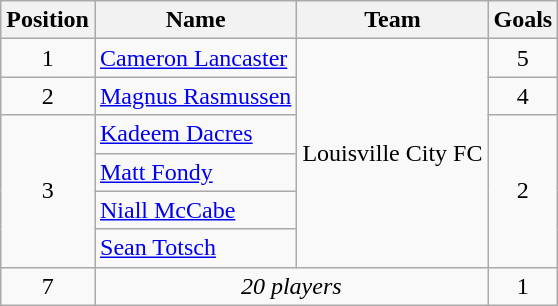<table class="wikitable" style="text-align: center;">
<tr>
<th>Position</th>
<th>Name</th>
<th>Team</th>
<th>Goals</th>
</tr>
<tr>
<td rowspan="1">1</td>
<td align="left"> <a href='#'>Cameron Lancaster</a></td>
<td align="left" rowspan=6>Louisville City FC</td>
<td rowspan="1">5</td>
</tr>
<tr>
<td rowspan="1">2</td>
<td align="left"> <a href='#'>Magnus Rasmussen</a></td>
<td rowspan="1">4</td>
</tr>
<tr>
<td rowspan="4">3</td>
<td align="left"> <a href='#'>Kadeem Dacres</a></td>
<td rowspan="4">2</td>
</tr>
<tr>
<td align="left"> <a href='#'>Matt Fondy</a></td>
</tr>
<tr>
<td align="left"> <a href='#'>Niall McCabe</a></td>
</tr>
<tr>
<td align="left"> <a href='#'>Sean Totsch</a></td>
</tr>
<tr>
<td rowspan="1">7</td>
<td align="center" colspan=2><em>20 players</em></td>
<td rowspan="1">1</td>
</tr>
</table>
